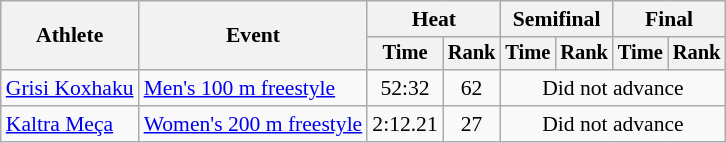<table class=wikitable style="font-size:90%">
<tr>
<th rowspan="2">Athlete</th>
<th rowspan="2">Event</th>
<th colspan="2">Heat</th>
<th colspan="2">Semifinal</th>
<th colspan="2">Final</th>
</tr>
<tr style="font-size:95%">
<th>Time</th>
<th>Rank</th>
<th>Time</th>
<th>Rank</th>
<th>Time</th>
<th>Rank</th>
</tr>
<tr align=center>
<td align=left><a href='#'>Grisi Koxhaku</a></td>
<td align=left><a href='#'>Men's 100 m freestyle</a></td>
<td>52:32</td>
<td>62</td>
<td colspan=4>Did not advance</td>
</tr>
<tr align=center>
<td align=left><a href='#'>Kaltra Meça</a></td>
<td align=left><a href='#'>Women's 200 m freestyle</a></td>
<td>2:12.21</td>
<td>27</td>
<td colspan=4>Did not advance</td>
</tr>
</table>
